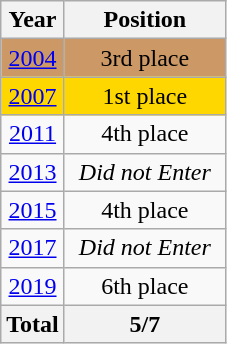<table class="wikitable" style="text-align: center;">
<tr>
<th>Year</th>
<th width="100">Position</th>
</tr>
<tr bgcolor=cc9966>
<td> <a href='#'>2004</a></td>
<td>3rd place</td>
</tr>
<tr bgcolor=gold>
<td> <a href='#'>2007</a></td>
<td>1st place</td>
</tr>
<tr>
<td> <a href='#'>2011</a></td>
<td>4th place</td>
</tr>
<tr>
<td> <a href='#'>2013</a></td>
<td><em>Did not Enter</em></td>
</tr>
<tr>
<td> <a href='#'>2015</a></td>
<td>4th place</td>
</tr>
<tr>
<td> <a href='#'>2017</a></td>
<td><em>Did not Enter</em></td>
</tr>
<tr>
<td> <a href='#'>2019</a></td>
<td>6th place</td>
</tr>
<tr>
<th>Total</th>
<th>5/7</th>
</tr>
</table>
